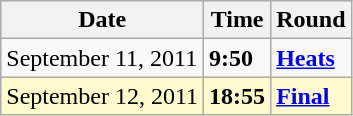<table class="wikitable">
<tr>
<th>Date</th>
<th>Time</th>
<th>Round</th>
</tr>
<tr>
<td>September 11, 2011</td>
<td><strong>9:50</strong></td>
<td><strong><a href='#'>Heats</a></strong></td>
</tr>
<tr style=background:lemonchiffon>
<td>September 12, 2011</td>
<td><strong>18:55</strong></td>
<td><strong><a href='#'>Final</a></strong></td>
</tr>
</table>
